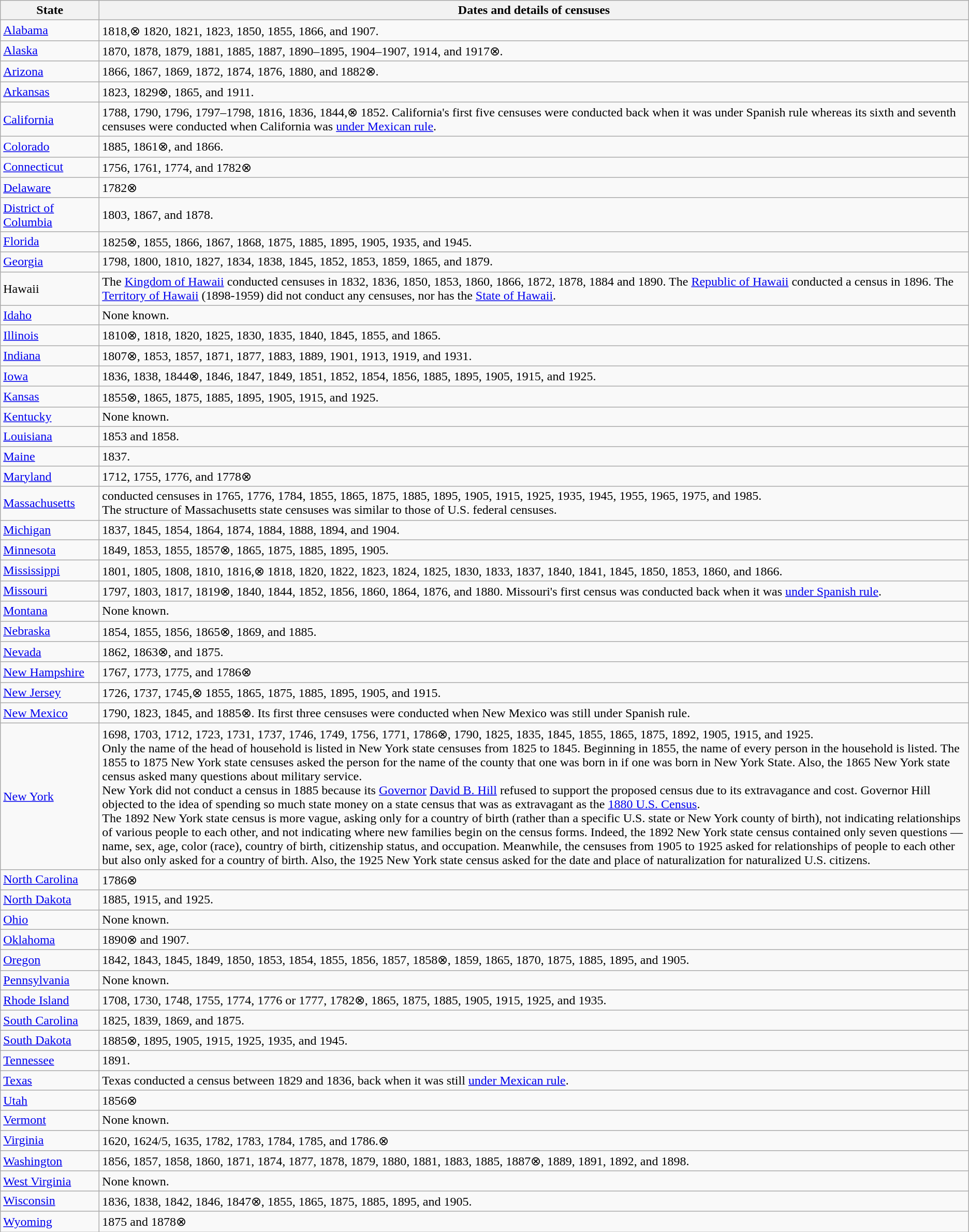<table class="wikitable">
<tr>
<th width=120pt>State</th>
<th>Dates and details of censuses</th>
</tr>
<tr>
<td><a href='#'>Alabama</a></td>
<td>1818,⊗ 1820, 1821, 1823, 1850, 1855, 1866, and 1907.</td>
</tr>
<tr>
<td><a href='#'>Alaska</a></td>
<td>1870, 1878, 1879, 1881, 1885, 1887, 1890–1895, 1904–1907, 1914, and 1917⊗.</td>
</tr>
<tr>
<td><a href='#'>Arizona</a></td>
<td>1866, 1867, 1869, 1872, 1874, 1876, 1880, and 1882⊗.</td>
</tr>
<tr>
<td><a href='#'>Arkansas</a></td>
<td>1823, 1829⊗, 1865, and 1911.</td>
</tr>
<tr>
<td><a href='#'>California</a></td>
<td>1788, 1790, 1796, 1797–1798, 1816, 1836, 1844,⊗ 1852. California's first five censuses were conducted back when it was under Spanish rule whereas its sixth and seventh censuses were conducted when California was <a href='#'>under Mexican rule</a>.</td>
</tr>
<tr>
<td><a href='#'>Colorado</a></td>
<td>1885, 1861⊗, and 1866.</td>
</tr>
<tr>
<td><a href='#'>Connecticut</a></td>
<td>1756, 1761, 1774, and 1782⊗</td>
</tr>
<tr>
<td><a href='#'>Delaware</a></td>
<td>1782⊗</td>
</tr>
<tr>
<td><a href='#'>District of Columbia</a></td>
<td>1803, 1867, and 1878.</td>
</tr>
<tr>
<td><a href='#'>Florida</a></td>
<td>1825⊗, 1855, 1866, 1867, 1868, 1875, 1885, 1895, 1905, 1935, and 1945.</td>
</tr>
<tr>
<td><a href='#'>Georgia</a></td>
<td>1798, 1800, 1810, 1827, 1834, 1838, 1845, 1852, 1853, 1859, 1865, and 1879.</td>
</tr>
<tr>
<td>Hawaii</td>
<td>The <a href='#'>Kingdom of Hawaii</a> conducted censuses in 1832, 1836, 1850, 1853, 1860, 1866, 1872, 1878, 1884 and 1890.  The <a href='#'>Republic of Hawaii</a> conducted a census in 1896. The <a href='#'>Territory of Hawaii</a> (1898-1959) did not conduct any censuses, nor has the <a href='#'>State of Hawaii</a>.</td>
</tr>
<tr>
<td><a href='#'>Idaho</a></td>
<td>None known.</td>
</tr>
<tr>
<td><a href='#'>Illinois</a></td>
<td>1810⊗, 1818, 1820, 1825, 1830, 1835, 1840, 1845, 1855, and 1865.</td>
</tr>
<tr>
<td><a href='#'>Indiana</a></td>
<td>1807⊗, 1853, 1857, 1871, 1877, 1883, 1889, 1901, 1913, 1919, and 1931.</td>
</tr>
<tr>
<td><a href='#'>Iowa</a></td>
<td>1836, 1838, 1844⊗, 1846, 1847, 1849, 1851, 1852, 1854, 1856, 1885, 1895, 1905, 1915, and 1925.</td>
</tr>
<tr>
<td><a href='#'>Kansas</a></td>
<td>1855⊗, 1865, 1875, 1885, 1895, 1905, 1915, and 1925.</td>
</tr>
<tr>
<td><a href='#'>Kentucky</a></td>
<td>None known.</td>
</tr>
<tr>
<td><a href='#'>Louisiana</a></td>
<td>1853 and 1858.</td>
</tr>
<tr>
<td><a href='#'>Maine</a></td>
<td>1837.</td>
</tr>
<tr>
<td><a href='#'>Maryland</a></td>
<td>1712, 1755, 1776, and 1778⊗</td>
</tr>
<tr>
<td><a href='#'>Massachusetts</a></td>
<td>conducted censuses in 1765, 1776, 1784, 1855, 1865, 1875, 1885, 1895, 1905, 1915, 1925, 1935, 1945, 1955, 1965, 1975, and 1985.<br>The structure of Massachusetts state censuses was similar to those of U.S. federal censuses.</td>
</tr>
<tr>
<td><a href='#'>Michigan</a></td>
<td>1837, 1845, 1854, 1864, 1874, 1884, 1888, 1894, and 1904.</td>
</tr>
<tr>
<td><a href='#'>Minnesota</a></td>
<td>1849, 1853, 1855, 1857⊗, 1865, 1875, 1885, 1895, 1905.</td>
</tr>
<tr>
<td><a href='#'>Mississippi</a></td>
<td>1801, 1805, 1808, 1810, 1816,⊗ 1818, 1820, 1822, 1823, 1824, 1825, 1830, 1833, 1837, 1840, 1841, 1845, 1850, 1853, 1860, and 1866.</td>
</tr>
<tr>
<td><a href='#'>Missouri</a></td>
<td>1797, 1803, 1817, 1819⊗, 1840, 1844, 1852, 1856, 1860, 1864, 1876, and 1880. Missouri's first census was conducted back when it was <a href='#'>under Spanish rule</a>.</td>
</tr>
<tr>
<td><a href='#'>Montana</a></td>
<td>None known.</td>
</tr>
<tr>
<td><a href='#'>Nebraska</a></td>
<td>1854, 1855, 1856, 1865⊗, 1869, and 1885.</td>
</tr>
<tr>
<td><a href='#'>Nevada</a></td>
<td>1862, 1863⊗, and 1875.</td>
</tr>
<tr>
<td><a href='#'>New Hampshire</a></td>
<td>1767, 1773, 1775, and 1786⊗</td>
</tr>
<tr>
<td><a href='#'>New Jersey</a></td>
<td>1726, 1737, 1745,⊗ 1855, 1865, 1875, 1885, 1895, 1905, and 1915.</td>
</tr>
<tr>
<td><a href='#'>New Mexico</a></td>
<td>1790, 1823, 1845, and 1885⊗. Its first three censuses were conducted when New Mexico was still under Spanish rule.</td>
</tr>
<tr>
<td><a href='#'>New York</a></td>
<td>1698, 1703, 1712, 1723, 1731, 1737, 1746, 1749, 1756, 1771, 1786⊗, 1790, 1825, 1835, 1845, 1855, 1865, 1875, 1892, 1905, 1915, and 1925.<br>Only the name of the head of household is listed in New York state censuses from 1825 to 1845. Beginning in 1855, the name of every person in the household is listed. The 1855 to 1875 New York state censuses asked the person for the name of the county that one was born in if one was born in New York State. Also, the 1865 New York state census asked many questions about military service.<br>New York did not conduct a census in 1885 because its <a href='#'>Governor</a> <a href='#'>David B. Hill</a> refused to support the proposed census due to its extravagance and cost. Governor Hill objected to the idea of spending so much state money on a state census that was as extravagant as the <a href='#'>1880 U.S. Census</a>.<br>The 1892 New York state census is more vague, asking only for a country of birth (rather than a specific U.S. state or New York county of birth), not indicating relationships of various people to each other, and not indicating where new families begin on the census forms. Indeed, the 1892 New York state census contained only seven questions — name, sex, age, color (race), country of birth, citizenship status, and occupation. Meanwhile, the censuses from 1905 to 1925 asked for relationships of people to each other but also only asked for a country of birth. Also, the 1925 New York state census asked for the date and place of naturalization for naturalized U.S. citizens.</td>
</tr>
<tr>
<td><a href='#'>North Carolina</a></td>
<td>1786⊗</td>
</tr>
<tr>
<td><a href='#'>North Dakota</a></td>
<td>1885, 1915, and 1925.</td>
</tr>
<tr>
<td><a href='#'>Ohio</a></td>
<td>None known.</td>
</tr>
<tr>
<td><a href='#'>Oklahoma</a></td>
<td>1890⊗ and 1907.</td>
</tr>
<tr>
<td><a href='#'>Oregon</a></td>
<td>1842, 1843, 1845, 1849, 1850, 1853, 1854, 1855, 1856, 1857, 1858⊗, 1859, 1865, 1870, 1875, 1885, 1895, and 1905.</td>
</tr>
<tr>
<td><a href='#'>Pennsylvania</a></td>
<td>None known.</td>
</tr>
<tr>
<td><a href='#'>Rhode Island</a></td>
<td>1708, 1730, 1748, 1755, 1774, 1776 or 1777, 1782⊗, 1865, 1875, 1885, 1905, 1915, 1925, and 1935.</td>
</tr>
<tr>
<td><a href='#'>South Carolina</a></td>
<td>1825, 1839, 1869, and 1875.</td>
</tr>
<tr>
<td><a href='#'>South Dakota</a></td>
<td>1885⊗, 1895, 1905, 1915, 1925, 1935, and 1945.</td>
</tr>
<tr>
<td><a href='#'>Tennessee</a></td>
<td>1891.</td>
</tr>
<tr>
<td><a href='#'>Texas</a></td>
<td>Texas conducted a census between 1829 and 1836, back when it was still <a href='#'>under Mexican rule</a>.</td>
</tr>
<tr>
<td><a href='#'>Utah</a></td>
<td>1856⊗</td>
</tr>
<tr>
<td><a href='#'>Vermont</a></td>
<td>None known.</td>
</tr>
<tr>
<td><a href='#'>Virginia</a></td>
<td>1620, 1624/5, 1635, 1782, 1783, 1784, 1785, and 1786.⊗</td>
</tr>
<tr>
<td><a href='#'>Washington</a></td>
<td>1856, 1857, 1858, 1860, 1871, 1874, 1877, 1878, 1879, 1880, 1881, 1883, 1885, 1887⊗, 1889, 1891, 1892, and 1898.</td>
</tr>
<tr>
<td><a href='#'>West Virginia</a></td>
<td>None known.</td>
</tr>
<tr>
<td><a href='#'>Wisconsin</a></td>
<td>1836, 1838, 1842, 1846, 1847⊗, 1855, 1865, 1875, 1885, 1895, and 1905.</td>
</tr>
<tr>
<td><a href='#'>Wyoming</a></td>
<td>1875 and 1878⊗</td>
</tr>
</table>
